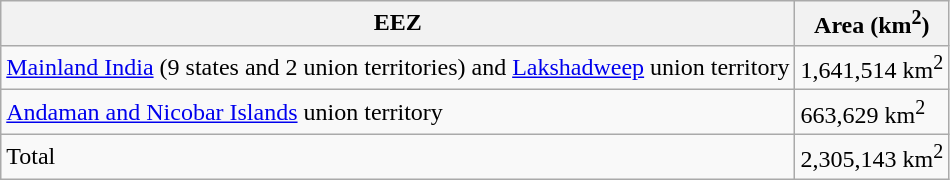<table class="wikitable">
<tr>
<th>EEZ</th>
<th>Area (km<sup>2</sup>)</th>
</tr>
<tr>
<td><a href='#'>Mainland India</a> (9 states and 2 union territories) and <a href='#'>Lakshadweep</a> union territory</td>
<td>1,641,514 km<sup>2</sup></td>
</tr>
<tr>
<td><a href='#'>Andaman and Nicobar Islands</a> union territory</td>
<td>663,629 km<sup>2</sup></td>
</tr>
<tr>
<td>Total</td>
<td>2,305,143 km<sup>2</sup></td>
</tr>
</table>
